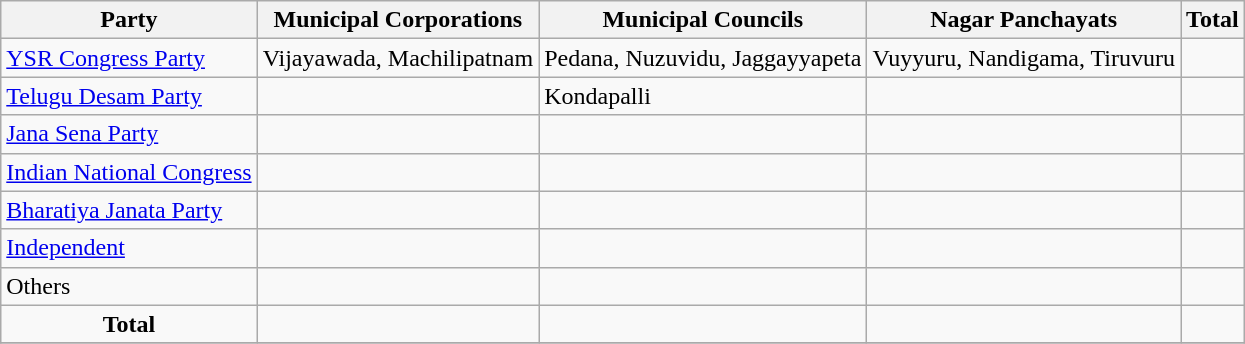<table class="wikitable sortable">
<tr>
<th><strong>Party</strong></th>
<th>Municipal Corporations</th>
<th>Municipal Councils</th>
<th>Nagar Panchayats</th>
<th>Total</th>
</tr>
<tr>
<td><a href='#'>YSR Congress Party</a></td>
<td>Vijayawada, Machilipatnam</td>
<td>Pedana, Nuzuvidu, Jaggayyapeta</td>
<td>Vuyyuru, Nandigama, Tiruvuru</td>
<td></td>
</tr>
<tr>
<td><a href='#'>Telugu Desam Party</a></td>
<td></td>
<td>Kondapalli</td>
<td></td>
<td></td>
</tr>
<tr>
<td><a href='#'>Jana Sena Party</a></td>
<td></td>
<td></td>
<td></td>
<td></td>
</tr>
<tr>
<td><a href='#'>Indian National Congress</a></td>
<td></td>
<td></td>
<td></td>
<td></td>
</tr>
<tr>
<td><a href='#'>Bharatiya Janata Party</a></td>
<td></td>
<td></td>
<td></td>
<td></td>
</tr>
<tr>
<td><a href='#'>Independent</a></td>
<td></td>
<td></td>
<td></td>
<td></td>
</tr>
<tr>
<td>Others</td>
<td></td>
<td></td>
<td></td>
<td></td>
</tr>
<tr>
<td colspan="1" align="center"><strong>Total</strong></td>
<td></td>
<td></td>
<td></td>
<td></td>
</tr>
<tr>
</tr>
</table>
